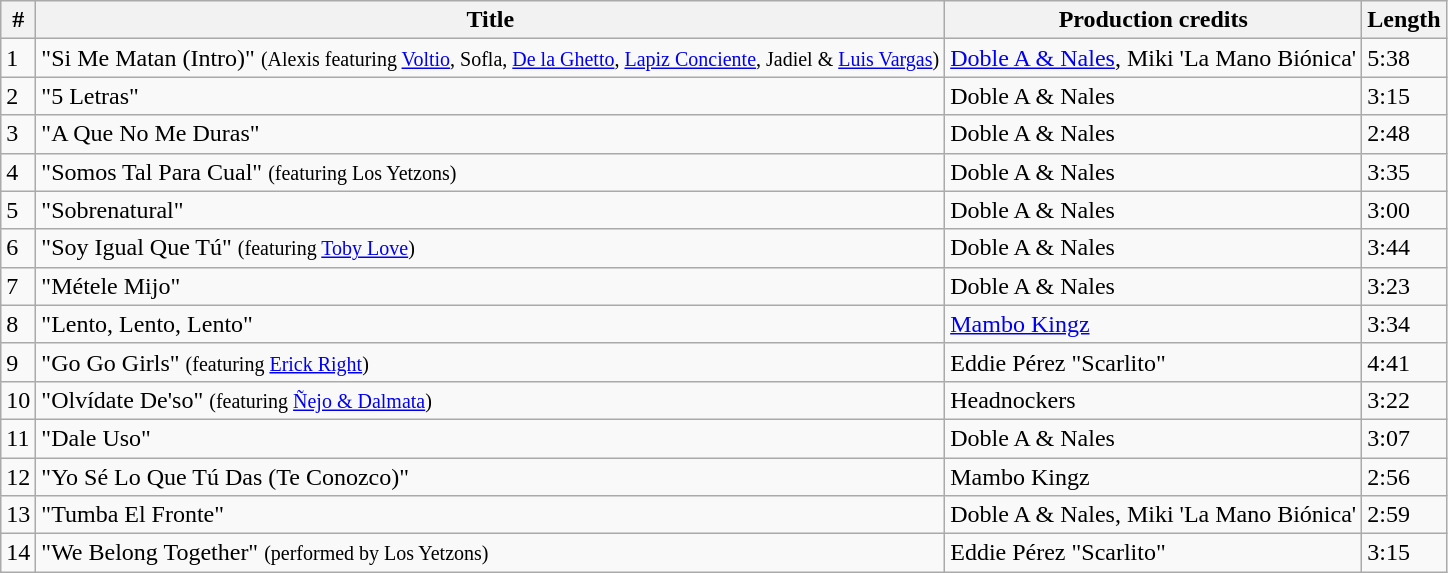<table class="wikitable">
<tr>
<th align="center">#</th>
<th align="center">Title</th>
<th align="center">Production credits</th>
<th align="center">Length</th>
</tr>
<tr>
<td>1      <small></small></td>
<td>"Si Me Matan (Intro)" <small>(Alexis featuring <a href='#'>Voltio</a>, Sofla, <a href='#'>De la Ghetto</a>, <a href='#'>Lapiz Conciente</a>, Jadiel & <a href='#'>Luis Vargas</a>)</small></td>
<td><a href='#'>Doble A & Nales</a>, Miki 'La Mano Biónica'</td>
<td>5:38</td>
</tr>
<tr>
<td>2</td>
<td>"5 Letras"</td>
<td>Doble A & Nales</td>
<td>3:15</td>
</tr>
<tr>
<td>3</td>
<td>"A Que No Me Duras"</td>
<td>Doble A & Nales</td>
<td>2:48</td>
</tr>
<tr>
<td>4</td>
<td>"Somos Tal Para Cual" <small>(featuring Los Yetzons)</small></td>
<td>Doble A & Nales</td>
<td>3:35</td>
</tr>
<tr>
<td>5</td>
<td>"Sobrenatural"</td>
<td>Doble A & Nales</td>
<td>3:00</td>
</tr>
<tr>
<td>6</td>
<td>"Soy Igual Que Tú" <small>(featuring <a href='#'>Toby Love</a>)</small></td>
<td>Doble A & Nales</td>
<td>3:44</td>
</tr>
<tr>
<td>7</td>
<td>"Métele Mijo"</td>
<td>Doble A & Nales</td>
<td>3:23</td>
</tr>
<tr>
<td>8</td>
<td>"Lento, Lento, Lento"</td>
<td><a href='#'>Mambo Kingz</a></td>
<td>3:34</td>
</tr>
<tr>
<td>9</td>
<td>"Go Go Girls"	<small>(featuring <a href='#'>Erick Right</a>)</small></td>
<td>Eddie Pérez "Scarlito"</td>
<td>4:41</td>
</tr>
<tr>
<td>10</td>
<td>"Olvídate De'so" <small>(featuring <a href='#'>Ñejo & Dalmata</a>)</small></td>
<td>Headnockers</td>
<td>3:22</td>
</tr>
<tr>
<td>11</td>
<td>"Dale Uso"</td>
<td>Doble A & Nales</td>
<td>3:07</td>
</tr>
<tr>
<td>12</td>
<td>"Yo Sé Lo Que Tú Das (Te Conozco)"</td>
<td>Mambo Kingz</td>
<td>2:56</td>
</tr>
<tr>
<td>13</td>
<td>"Tumba El Fronte"</td>
<td>Doble A & Nales, Miki 'La Mano Biónica'</td>
<td>2:59</td>
</tr>
<tr>
<td>14</td>
<td>"We Belong Together" <small>(performed by Los Yetzons)</small></td>
<td>Eddie Pérez "Scarlito"</td>
<td>3:15</td>
</tr>
</table>
